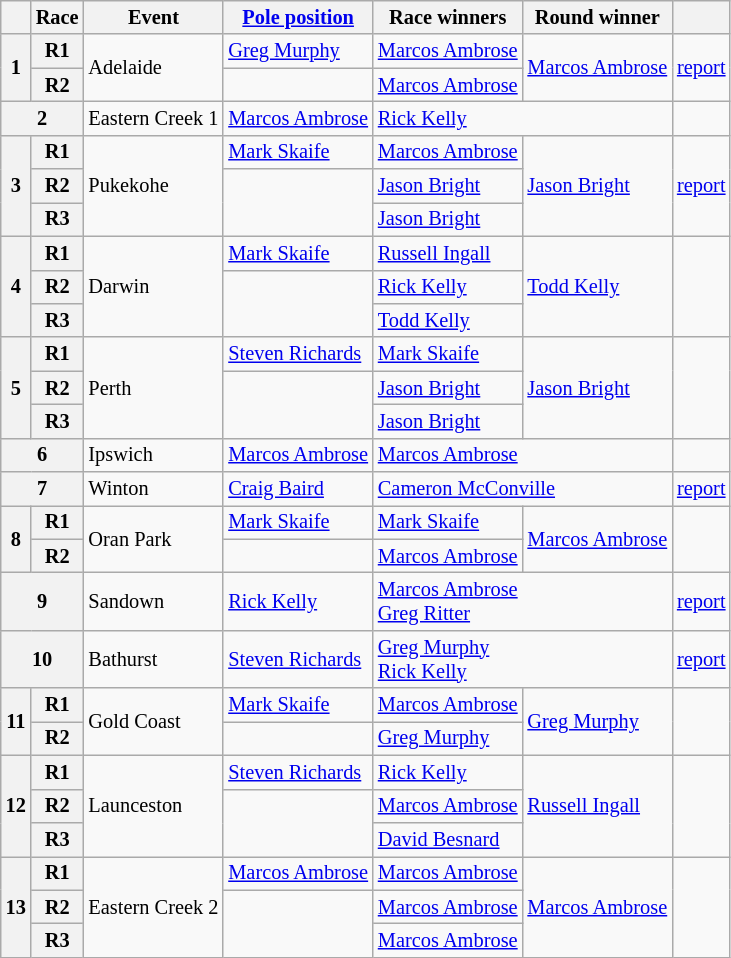<table class="wikitable" style=font-size:85%;>
<tr>
<th></th>
<th>Race</th>
<th>Event</th>
<th><a href='#'>Pole position</a></th>
<th>Race winners</th>
<th>Round winner</th>
<th></th>
</tr>
<tr>
<th rowspan=2>1</th>
<th>R1</th>
<td rowspan=2>Adelaide</td>
<td> <a href='#'>Greg Murphy</a></td>
<td nowrap> <a href='#'>Marcos Ambrose</a></td>
<td rowspan=2> <a href='#'>Marcos Ambrose</a><br></td>
<td rowspan=2><a href='#'>report</a></td>
</tr>
<tr>
<th>R2</th>
<td></td>
<td> <a href='#'>Marcos Ambrose</a></td>
</tr>
<tr>
<th colspan=2>2</th>
<td>Eastern Creek 1</td>
<td> <a href='#'>Marcos Ambrose</a></td>
<td colspan=2> <a href='#'>Rick Kelly</a><br></td>
<td></td>
</tr>
<tr>
<th rowspan=3>3</th>
<th>R1</th>
<td rowspan=3>Pukekohe</td>
<td> <a href='#'>Mark Skaife</a></td>
<td> <a href='#'>Marcos Ambrose</a></td>
<td rowspan=3> <a href='#'>Jason Bright</a><br></td>
<td rowspan=3><a href='#'>report</a></td>
</tr>
<tr>
<th>R2</th>
<td rowspan=2></td>
<td> <a href='#'>Jason Bright</a></td>
</tr>
<tr>
<th>R3</th>
<td> <a href='#'>Jason Bright</a></td>
</tr>
<tr>
<th rowspan=3>4</th>
<th>R1</th>
<td rowspan=3>Darwin</td>
<td> <a href='#'>Mark Skaife</a></td>
<td> <a href='#'>Russell Ingall</a></td>
<td rowspan=3> <a href='#'>Todd Kelly</a><br></td>
<td rowspan=3></td>
</tr>
<tr>
<th>R2</th>
<td rowspan=2></td>
<td> <a href='#'>Rick Kelly</a></td>
</tr>
<tr>
<th>R3</th>
<td> <a href='#'>Todd Kelly</a></td>
</tr>
<tr>
<th rowspan=3>5</th>
<th>R1</th>
<td rowspan=3>Perth</td>
<td> <a href='#'>Steven Richards</a></td>
<td> <a href='#'>Mark Skaife</a></td>
<td rowspan=3> <a href='#'>Jason Bright</a><br></td>
<td rowspan=3></td>
</tr>
<tr>
<th>R2</th>
<td rowspan=2></td>
<td> <a href='#'>Jason Bright</a></td>
</tr>
<tr>
<th>R3</th>
<td> <a href='#'>Jason Bright</a></td>
</tr>
<tr>
<th colspan=2>6</th>
<td>Ipswich</td>
<td nowrap> <a href='#'>Marcos Ambrose</a></td>
<td colspan=2> <a href='#'>Marcos Ambrose</a><br></td>
<td></td>
</tr>
<tr>
<th colspan=2>7</th>
<td>Winton</td>
<td> <a href='#'>Craig Baird</a></td>
<td colspan=2> <a href='#'>Cameron McConville</a><br></td>
<td><a href='#'>report</a></td>
</tr>
<tr>
<th rowspan=2>8</th>
<th>R1</th>
<td rowspan=2>Oran Park</td>
<td> <a href='#'>Mark Skaife</a></td>
<td> <a href='#'>Mark Skaife</a></td>
<td rowspan=2> <a href='#'>Marcos Ambrose</a><br></td>
<td rowspan=2></td>
</tr>
<tr>
<th>R2</th>
<td></td>
<td> <a href='#'>Marcos Ambrose</a></td>
</tr>
<tr>
<th colspan=2>9</th>
<td>Sandown</td>
<td> <a href='#'>Rick Kelly</a></td>
<td colspan=2> <a href='#'>Marcos Ambrose</a><br> <a href='#'>Greg Ritter</a><br></td>
<td><a href='#'>report</a></td>
</tr>
<tr>
<th colspan=2>10</th>
<td>Bathurst</td>
<td> <a href='#'>Steven Richards</a></td>
<td colspan=2> <a href='#'>Greg Murphy</a><br> <a href='#'>Rick Kelly</a><br></td>
<td><a href='#'>report</a></td>
</tr>
<tr>
<th rowspan=2>11</th>
<th>R1</th>
<td rowspan=2>Gold Coast</td>
<td> <a href='#'>Mark Skaife</a></td>
<td> <a href='#'>Marcos Ambrose</a></td>
<td rowspan=2> <a href='#'>Greg Murphy</a><br></td>
<td rowspan=2></td>
</tr>
<tr>
<th>R2</th>
<td></td>
<td> <a href='#'>Greg Murphy</a></td>
</tr>
<tr>
<th rowspan=3>12</th>
<th>R1</th>
<td rowspan=3>Launceston</td>
<td> <a href='#'>Steven Richards</a></td>
<td> <a href='#'>Rick Kelly</a></td>
<td rowspan=3> <a href='#'>Russell Ingall</a><br></td>
<td rowspan=3></td>
</tr>
<tr>
<th>R2</th>
<td rowspan=2></td>
<td> <a href='#'>Marcos Ambrose</a></td>
</tr>
<tr>
<th>R3</th>
<td> <a href='#'>David Besnard</a></td>
</tr>
<tr>
<th rowspan=3>13</th>
<th>R1</th>
<td rowspan=3 nowrap>Eastern Creek 2</td>
<td> <a href='#'>Marcos Ambrose</a></td>
<td> <a href='#'>Marcos Ambrose</a></td>
<td rowspan=3> <a href='#'>Marcos Ambrose</a><br></td>
<td rowspan=3></td>
</tr>
<tr>
<th>R2</th>
<td rowspan=2></td>
<td> <a href='#'>Marcos Ambrose</a></td>
</tr>
<tr>
<th>R3</th>
<td> <a href='#'>Marcos Ambrose</a></td>
</tr>
</table>
